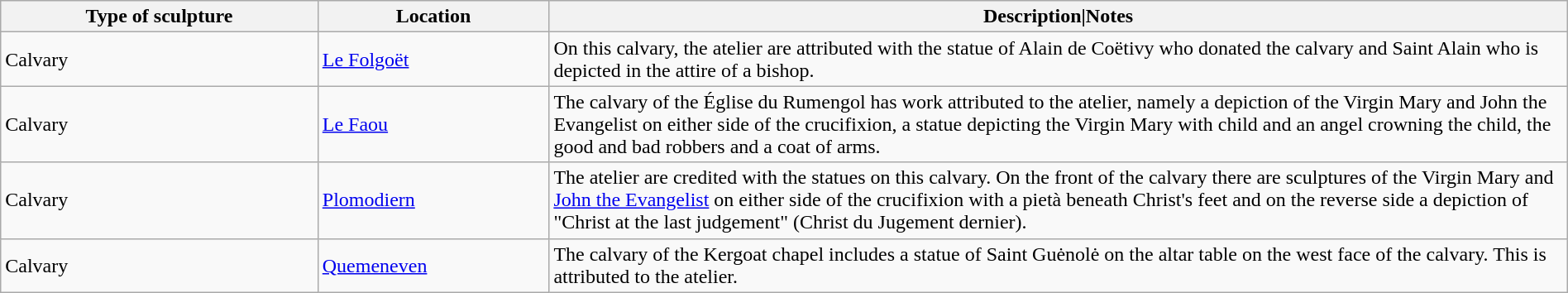<table class="wikitable sortable" style="width:100%; margin-top:0.5em;">
<tr>
<th scope="col">Type of sculpture</th>
<th scope="col">Location</th>
<th scope="col" style="width:65%;">Description|Notes</th>
</tr>
<tr>
<td>Calvary</td>
<td><a href='#'>Le Folgoët</a></td>
<td>On this calvary, the atelier are attributed with the statue of Alain de Coëtivy who donated the calvary and Saint Alain who is depicted in the attire of a bishop.</td>
</tr>
<tr>
<td>Calvary</td>
<td><a href='#'>Le Faou</a></td>
<td>The calvary of the Église du Rumengol has work attributed to the atelier, namely a depiction of the Virgin Mary and John the Evangelist on either side of the crucifixion, a statue depicting the Virgin Mary with child and an angel crowning the child, the good and bad robbers and a coat of arms.</td>
</tr>
<tr>
<td>Calvary</td>
<td><a href='#'>Plomodiern</a></td>
<td>The atelier are credited with the statues on this calvary. On the front of the calvary there are  sculptures of the Virgin Mary and <a href='#'>John the Evangelist</a> on either side of the crucifixion with a pietà beneath Christ's feet and on the reverse side a depiction of  "Christ at the last judgement" (Christ du Jugement dernier).</td>
</tr>
<tr>
<td>Calvary</td>
<td><a href='#'>Quemeneven</a></td>
<td>The calvary of the Kergoat chapel includes a statue of Saint Guėnolė on the altar table on the west face of the calvary. This is attributed to the atelier.</td>
</tr>
</table>
